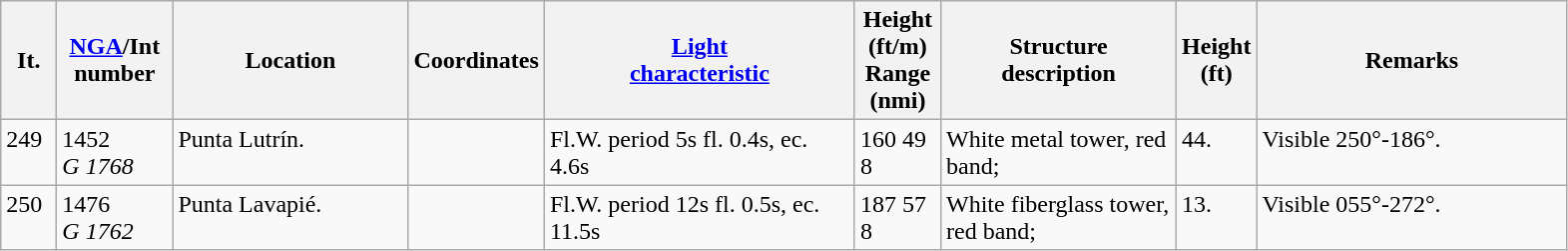<table class="wikitable">
<tr>
<th width="30">It.</th>
<th width="70"><a href='#'>NGA</a>/Int<br>number</th>
<th width="150">Location</th>
<th width="80">Coordinates</th>
<th width="200"><a href='#'>Light<br>characteristic</a></th>
<th width="50">Height (ft/m)<br>Range (nmi)</th>
<th width="150">Structure<br>description</th>
<th width="30">Height (ft)</th>
<th width="200">Remarks</th>
</tr>
<tr valign="top">
<td>249</td>
<td>1452<br><em>G 1768</em></td>
<td>Punta Lutrín.</td>
<td></td>
<td>Fl.W. period 5s fl. 0.4s, ec. 4.6s</td>
<td>160 49 8</td>
<td>White metal tower, red band;</td>
<td>44.</td>
<td>Visible 250°-186°.</td>
</tr>
<tr valign="top">
<td>250</td>
<td>1476<br><em>G 1762</em></td>
<td>Punta Lavapié.</td>
<td></td>
<td>Fl.W. period 12s fl. 0.5s, ec. 11.5s</td>
<td>187 57 8</td>
<td>White fiberglass tower, red band;</td>
<td>13.</td>
<td>Visible 055°-272°.</td>
</tr>
</table>
